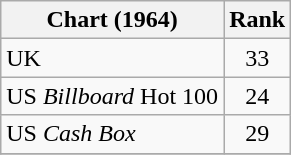<table class="wikitable sortable">
<tr>
<th>Chart (1964)</th>
<th style="text-align:center;">Rank</th>
</tr>
<tr>
<td>UK </td>
<td style="text-align:center;">33</td>
</tr>
<tr>
<td>US <em>Billboard</em> Hot 100</td>
<td style="text-align:center;">24</td>
</tr>
<tr>
<td>US <em>Cash Box</em> </td>
<td style="text-align:center;">29</td>
</tr>
<tr>
</tr>
</table>
